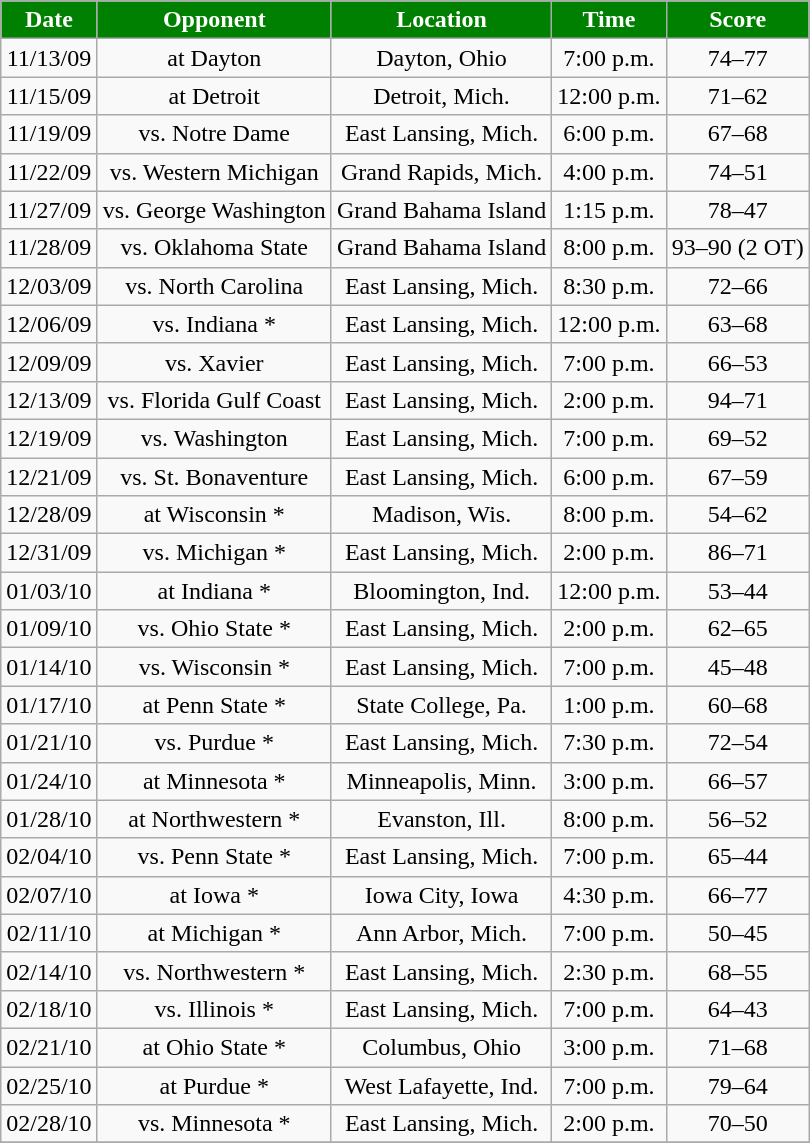<table class="wikitable" style="text-align:center">
<tr>
<th style="background:green;color:#FFFFFF;">Date</th>
<th style="background:green;color:#FFFFFF;">Opponent</th>
<th style="background:green;color:#FFFFFF;">Location</th>
<th style="background:green;color:#FFFFFF;">Time</th>
<th style="background:green;color:#FFFFFF;">Score</th>
</tr>
<tr>
<td>11/13/09</td>
<td>at Dayton</td>
<td>Dayton, Ohio</td>
<td>7:00 p.m.</td>
<td>74–77</td>
</tr>
<tr>
<td>11/15/09</td>
<td>at Detroit</td>
<td>Detroit, Mich.</td>
<td>12:00 p.m.</td>
<td>71–62</td>
</tr>
<tr>
<td>11/19/09</td>
<td>vs. Notre Dame</td>
<td>East Lansing, Mich.</td>
<td>6:00 p.m.</td>
<td>67–68</td>
</tr>
<tr>
<td>11/22/09</td>
<td>vs. Western Michigan</td>
<td>Grand Rapids, Mich.</td>
<td>4:00 p.m.</td>
<td>74–51</td>
</tr>
<tr>
<td>11/27/09</td>
<td>vs. George Washington</td>
<td>Grand Bahama Island</td>
<td>1:15 p.m.</td>
<td>78–47</td>
</tr>
<tr>
<td>11/28/09</td>
<td>vs. Oklahoma State</td>
<td>Grand Bahama Island</td>
<td>8:00 p.m.</td>
<td>93–90 (2 OT)</td>
</tr>
<tr>
<td>12/03/09</td>
<td>vs. North Carolina</td>
<td>East Lansing, Mich.</td>
<td>8:30 p.m.</td>
<td>72–66</td>
</tr>
<tr>
<td>12/06/09</td>
<td>vs. Indiana *</td>
<td>East Lansing, Mich.</td>
<td>12:00 p.m.</td>
<td>63–68</td>
</tr>
<tr>
<td>12/09/09</td>
<td>vs. Xavier</td>
<td>East Lansing, Mich.</td>
<td>7:00 p.m.</td>
<td>66–53</td>
</tr>
<tr>
<td>12/13/09</td>
<td>vs. Florida Gulf Coast</td>
<td>East Lansing, Mich.</td>
<td>2:00 p.m.</td>
<td>94–71</td>
</tr>
<tr>
<td>12/19/09</td>
<td>vs. Washington</td>
<td>East Lansing, Mich.</td>
<td>7:00 p.m.</td>
<td>69–52</td>
</tr>
<tr>
<td>12/21/09</td>
<td>vs. St. Bonaventure</td>
<td>East Lansing, Mich.</td>
<td>6:00 p.m.</td>
<td>67–59</td>
</tr>
<tr>
<td>12/28/09</td>
<td>at Wisconsin *</td>
<td>Madison, Wis.</td>
<td>8:00 p.m.</td>
<td>54–62</td>
</tr>
<tr>
<td>12/31/09</td>
<td>vs. Michigan *</td>
<td>East Lansing, Mich.</td>
<td>2:00 p.m.</td>
<td>86–71</td>
</tr>
<tr>
<td>01/03/10</td>
<td>at Indiana *</td>
<td>Bloomington, Ind.</td>
<td>12:00 p.m.</td>
<td>53–44</td>
</tr>
<tr>
<td>01/09/10</td>
<td>vs. Ohio State *</td>
<td>East Lansing, Mich.</td>
<td>2:00 p.m.</td>
<td>62–65</td>
</tr>
<tr>
<td>01/14/10</td>
<td>vs. Wisconsin *</td>
<td>East Lansing, Mich.</td>
<td>7:00 p.m.</td>
<td>45–48</td>
</tr>
<tr>
<td>01/17/10</td>
<td>at Penn State *</td>
<td>State College, Pa.</td>
<td>1:00 p.m.</td>
<td>60–68</td>
</tr>
<tr>
<td>01/21/10</td>
<td>vs. Purdue *</td>
<td>East Lansing, Mich.</td>
<td>7:30 p.m.</td>
<td>72–54</td>
</tr>
<tr>
<td>01/24/10</td>
<td>at Minnesota *</td>
<td>Minneapolis, Minn.</td>
<td>3:00 p.m.</td>
<td>66–57</td>
</tr>
<tr>
<td>01/28/10</td>
<td>at Northwestern *</td>
<td>Evanston, Ill.</td>
<td>8:00 p.m.</td>
<td>56–52</td>
</tr>
<tr>
<td>02/04/10</td>
<td>vs. Penn State *</td>
<td>East Lansing, Mich.</td>
<td>7:00 p.m.</td>
<td>65–44</td>
</tr>
<tr>
<td>02/07/10</td>
<td>at Iowa *</td>
<td>Iowa City, Iowa</td>
<td>4:30 p.m.</td>
<td>66–77</td>
</tr>
<tr>
<td>02/11/10</td>
<td>at Michigan *</td>
<td>Ann Arbor, Mich.</td>
<td>7:00 p.m.</td>
<td>50–45</td>
</tr>
<tr>
<td>02/14/10</td>
<td>vs. Northwestern *</td>
<td>East Lansing, Mich.</td>
<td>2:30 p.m.</td>
<td>68–55</td>
</tr>
<tr>
<td>02/18/10</td>
<td>vs. Illinois *</td>
<td>East Lansing, Mich.</td>
<td>7:00 p.m.</td>
<td>64–43</td>
</tr>
<tr>
<td>02/21/10</td>
<td>at Ohio State *</td>
<td>Columbus, Ohio</td>
<td>3:00 p.m.</td>
<td>71–68</td>
</tr>
<tr>
<td>02/25/10</td>
<td>at Purdue *</td>
<td>West Lafayette, Ind.</td>
<td>7:00 p.m.</td>
<td>79–64</td>
</tr>
<tr>
<td>02/28/10</td>
<td>vs. Minnesota *</td>
<td>East Lansing, Mich.</td>
<td>2:00 p.m.</td>
<td>70–50</td>
</tr>
<tr>
</tr>
</table>
